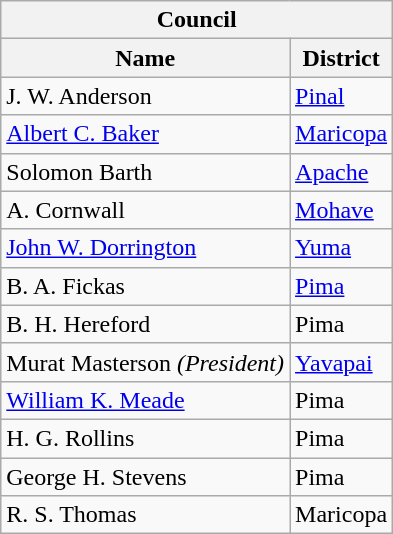<table class="wikitable">
<tr>
<th colspan="2">Council</th>
</tr>
<tr>
<th>Name</th>
<th>District</th>
</tr>
<tr>
<td>J. W. Anderson</td>
<td><a href='#'>Pinal</a></td>
</tr>
<tr>
<td><a href='#'>Albert C. Baker</a></td>
<td><a href='#'>Maricopa</a></td>
</tr>
<tr>
<td>Solomon Barth</td>
<td><a href='#'>Apache</a></td>
</tr>
<tr>
<td>A. Cornwall</td>
<td><a href='#'>Mohave</a></td>
</tr>
<tr>
<td><a href='#'>John W. Dorrington</a></td>
<td><a href='#'>Yuma</a></td>
</tr>
<tr>
<td>B. A. Fickas</td>
<td><a href='#'>Pima</a></td>
</tr>
<tr>
<td>B. H. Hereford</td>
<td>Pima</td>
</tr>
<tr>
<td>Murat Masterson <em>(President)</em></td>
<td><a href='#'>Yavapai</a></td>
</tr>
<tr>
<td><a href='#'>William K. Meade</a></td>
<td>Pima</td>
</tr>
<tr>
<td>H. G. Rollins</td>
<td>Pima</td>
</tr>
<tr>
<td>George H. Stevens</td>
<td>Pima</td>
</tr>
<tr>
<td>R. S. Thomas</td>
<td>Maricopa</td>
</tr>
</table>
